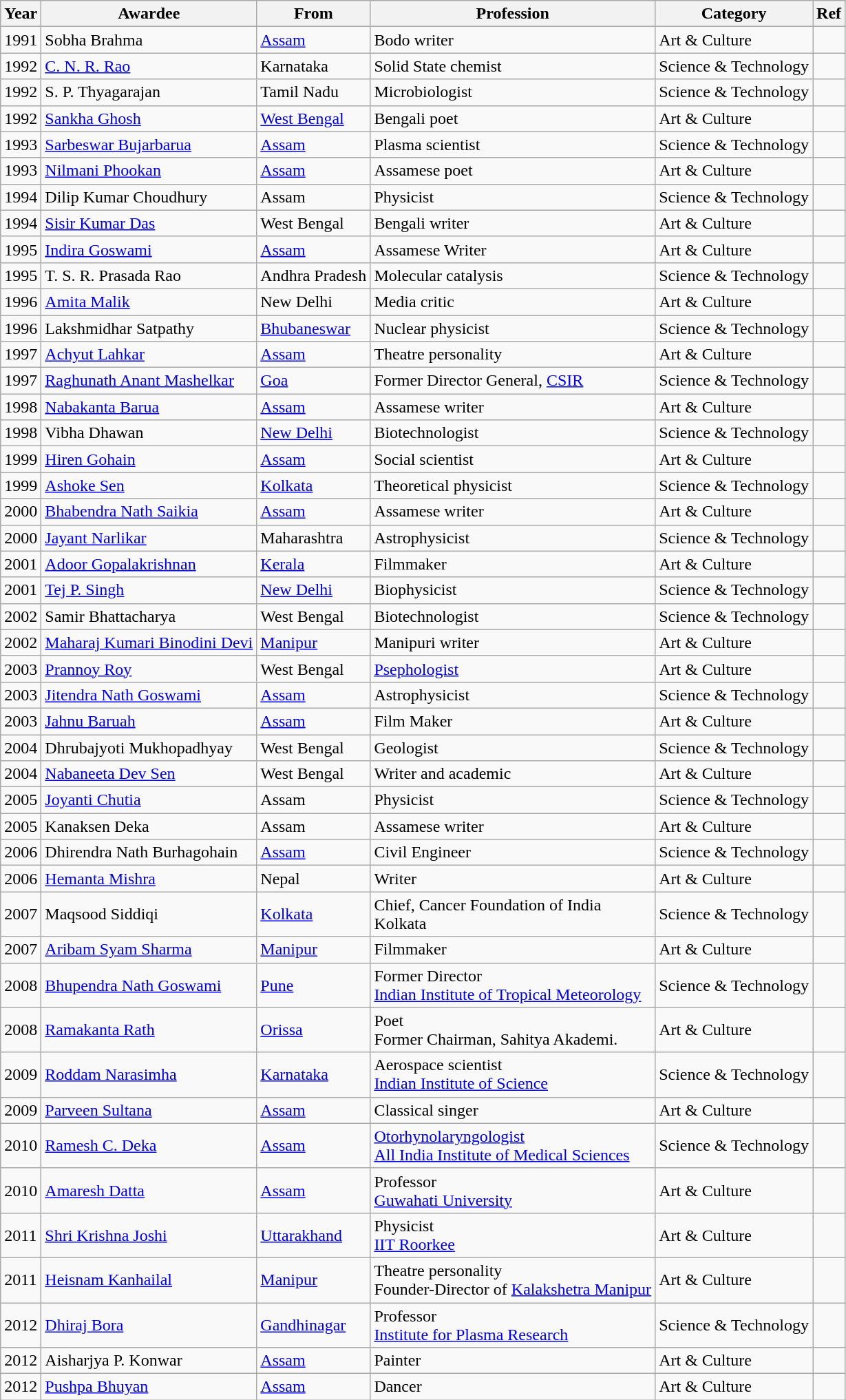<table class="wikitable">
<tr>
<th>Year</th>
<th>Awardee</th>
<th>From</th>
<th>Profession</th>
<th>Category</th>
<th>Ref</th>
</tr>
<tr>
<td>1991</td>
<td>Sobha Brahma</td>
<td><a href='#'>Assam</a></td>
<td>Bodo writer</td>
<td>Art & Culture</td>
<td></td>
</tr>
<tr>
<td>1992</td>
<td><a href='#'>C. N. R. Rao</a></td>
<td>Karnataka</td>
<td>Solid State chemist</td>
<td>Science & Technology</td>
<td></td>
</tr>
<tr>
<td>1992</td>
<td>S. P. Thyagarajan</td>
<td>Tamil Nadu</td>
<td>Microbiologist</td>
<td>Science & Technology</td>
<td></td>
</tr>
<tr>
<td>1992</td>
<td><a href='#'>Sankha Ghosh</a></td>
<td><a href='#'>West Bengal</a></td>
<td>Bengali poet</td>
<td>Art & Culture</td>
<td></td>
</tr>
<tr>
<td>1993</td>
<td><a href='#'>Sarbeswar Bujarbarua</a></td>
<td><a href='#'>Assam</a></td>
<td>Plasma scientist</td>
<td>Science & Technology</td>
<td></td>
</tr>
<tr>
<td>1993</td>
<td><a href='#'>Nilmani Phookan</a></td>
<td><a href='#'>Assam</a></td>
<td>Assamese poet</td>
<td>Art & Culture</td>
<td></td>
</tr>
<tr>
<td>1994</td>
<td>Dilip Kumar Choudhury</td>
<td>Assam</td>
<td>Physicist</td>
<td>Science & Technology</td>
<td></td>
</tr>
<tr>
<td>1994</td>
<td><a href='#'>Sisir Kumar Das</a></td>
<td>West Bengal</td>
<td>Bengali writer</td>
<td>Art & Culture</td>
<td></td>
</tr>
<tr>
<td>1995</td>
<td><a href='#'>Indira Goswami</a></td>
<td><a href='#'>Assam</a></td>
<td>Assamese Writer</td>
<td>Art & Culture</td>
<td></td>
</tr>
<tr>
<td>1995</td>
<td>T. S. R. Prasada Rao</td>
<td>Andhra Pradesh</td>
<td>Molecular catalysis</td>
<td>Science & Technology</td>
<td></td>
</tr>
<tr>
<td>1996</td>
<td><a href='#'>Amita Malik</a></td>
<td>New Delhi</td>
<td>Media critic</td>
<td>Art & Culture</td>
<td></td>
</tr>
<tr>
<td>1996</td>
<td>Lakshmidhar Satpathy</td>
<td><a href='#'>Bhubaneswar</a></td>
<td>Nuclear physicist</td>
<td>Science & Technology</td>
<td></td>
</tr>
<tr>
<td>1997</td>
<td><a href='#'>Achyut Lahkar</a></td>
<td><a href='#'>Assam</a></td>
<td>Theatre personality</td>
<td>Art & Culture</td>
<td></td>
</tr>
<tr>
<td>1997</td>
<td><a href='#'>Raghunath Anant Mashelkar</a></td>
<td><a href='#'>Goa</a></td>
<td>Former Director General, <a href='#'>CSIR</a></td>
<td>Science & Technology</td>
<td></td>
</tr>
<tr>
<td>1998</td>
<td><a href='#'>Nabakanta Barua</a></td>
<td><a href='#'>Assam</a></td>
<td>Assamese writer</td>
<td>Art & Culture</td>
<td></td>
</tr>
<tr>
<td>1998</td>
<td>Vibha Dhawan</td>
<td><a href='#'>New Delhi</a></td>
<td>Biotechnologist</td>
<td>Science & Technology</td>
<td></td>
</tr>
<tr>
<td>1999</td>
<td><a href='#'>Hiren Gohain</a></td>
<td><a href='#'>Assam</a></td>
<td>Social scientist</td>
<td>Art & Culture</td>
<td></td>
</tr>
<tr>
<td>1999</td>
<td><a href='#'>Ashoke Sen</a></td>
<td><a href='#'>Kolkata</a></td>
<td>Theoretical physicist</td>
<td>Science & Technology</td>
<td></td>
</tr>
<tr>
<td>2000</td>
<td><a href='#'>Bhabendra Nath Saikia</a></td>
<td><a href='#'>Assam</a></td>
<td>Assamese writer</td>
<td>Art & Culture</td>
<td></td>
</tr>
<tr>
<td>2000</td>
<td><a href='#'>Jayant Narlikar</a></td>
<td>Maharashtra</td>
<td>Astrophysicist</td>
<td>Science & Technology</td>
<td></td>
</tr>
<tr>
<td>2001</td>
<td><a href='#'>Adoor Gopalakrishnan</a></td>
<td><a href='#'>Kerala</a></td>
<td>Filmmaker</td>
<td>Art & Culture</td>
<td></td>
</tr>
<tr>
<td>2001</td>
<td><a href='#'>Tej P. Singh</a></td>
<td><a href='#'>New Delhi</a></td>
<td>Biophysicist</td>
<td>Science & Technology</td>
<td></td>
</tr>
<tr>
<td>2002</td>
<td>Samir Bhattacharya</td>
<td>West Bengal</td>
<td>Biotechnologist</td>
<td>Science & Technology</td>
<td></td>
</tr>
<tr>
<td>2002</td>
<td><a href='#'>Maharaj Kumari Binodini Devi</a></td>
<td><a href='#'>Manipur</a></td>
<td>Manipuri writer</td>
<td>Art & Culture</td>
<td></td>
</tr>
<tr>
<td>2003</td>
<td><a href='#'>Prannoy Roy</a></td>
<td>West Bengal</td>
<td><a href='#'>Psephologist</a></td>
<td>Art & Culture</td>
<td></td>
</tr>
<tr>
<td>2003</td>
<td><a href='#'>Jitendra Nath Goswami</a></td>
<td><a href='#'>Assam</a></td>
<td>Astrophysicist</td>
<td>Science & Technology</td>
<td></td>
</tr>
<tr>
<td>2003</td>
<td><a href='#'>Jahnu Baruah</a></td>
<td><a href='#'>Assam</a></td>
<td>Film Maker</td>
<td>Art & Culture</td>
<td></td>
</tr>
<tr>
<td>2004</td>
<td>Dhrubajyoti Mukhopadhyay</td>
<td>West Bengal</td>
<td>Geologist</td>
<td>Science & Technology</td>
<td></td>
</tr>
<tr>
<td>2004</td>
<td><a href='#'>Nabaneeta Dev Sen</a></td>
<td>West Bengal</td>
<td>Writer and academic</td>
<td>Art & Culture</td>
<td></td>
</tr>
<tr>
<td>2005</td>
<td><a href='#'>Joyanti Chutia</a></td>
<td>Assam</td>
<td>Physicist</td>
<td>Science & Technology</td>
<td></td>
</tr>
<tr>
<td>2005</td>
<td>Kanaksen Deka</td>
<td>Assam</td>
<td>Assamese writer</td>
<td>Art & Culture</td>
<td></td>
</tr>
<tr>
<td>2006</td>
<td>Dhirendra Nath Burhagohain</td>
<td><a href='#'>Assam</a></td>
<td>Civil Engineer</td>
<td>Science & Technology</td>
<td></td>
</tr>
<tr>
<td>2006</td>
<td><a href='#'>Hemanta Mishra</a></td>
<td>Nepal</td>
<td>Writer</td>
<td>Art & Culture</td>
<td></td>
</tr>
<tr>
<td>2007</td>
<td>Maqsood Siddiqi</td>
<td><a href='#'>Kolkata</a></td>
<td>Chief, Cancer Foundation of India<br> Kolkata</td>
<td>Science & Technology</td>
<td></td>
</tr>
<tr>
<td>2007</td>
<td><a href='#'>Aribam Syam Sharma</a></td>
<td><a href='#'>Manipur</a></td>
<td>Filmmaker</td>
<td>Art & Culture</td>
<td></td>
</tr>
<tr>
<td>2008</td>
<td><a href='#'>Bhupendra Nath Goswami</a></td>
<td><a href='#'>Pune</a></td>
<td>Former Director<br><a href='#'>Indian Institute of Tropical Meteorology</a></td>
<td>Science & Technology</td>
<td></td>
</tr>
<tr>
<td>2008</td>
<td><a href='#'>Ramakanta Rath</a></td>
<td><a href='#'>Orissa</a></td>
<td>Poet<br>Former Chairman, Sahitya Akademi.</td>
<td>Art & Culture</td>
<td></td>
</tr>
<tr>
<td>2009</td>
<td><a href='#'>Roddam Narasimha</a></td>
<td><a href='#'>Karnataka</a></td>
<td>Aerospace scientist<br> <a href='#'>Indian Institute of Science</a></td>
<td>Science & Technology</td>
<td></td>
</tr>
<tr>
<td>2009</td>
<td><a href='#'>Parveen Sultana</a></td>
<td><a href='#'>Assam</a></td>
<td>Classical singer</td>
<td>Art & Culture</td>
<td></td>
</tr>
<tr>
<td>2010</td>
<td><a href='#'>Ramesh C. Deka</a></td>
<td><a href='#'>Assam</a></td>
<td><a href='#'>Otorhynolaryngologist</a><br><a href='#'>All India Institute of Medical Sciences</a></td>
<td>Science & Technology</td>
<td></td>
</tr>
<tr>
<td>2010</td>
<td><a href='#'>Amaresh Datta</a></td>
<td><a href='#'>Assam</a></td>
<td>Professor<br><a href='#'>Guwahati University</a></td>
<td>Art & Culture</td>
<td></td>
</tr>
<tr>
<td>2011</td>
<td><a href='#'>Shri Krishna Joshi</a></td>
<td><a href='#'>Uttarakhand</a></td>
<td>Physicist<br><a href='#'>IIT Roorkee</a></td>
<td>Art & Culture</td>
<td></td>
</tr>
<tr>
<td>2011</td>
<td><a href='#'>Heisnam Kanhailal</a></td>
<td><a href='#'>Manipur</a></td>
<td>Theatre personality<br>Founder-Director of <a href='#'>Kalakshetra Manipur</a></td>
<td>Art & Culture</td>
<td></td>
</tr>
<tr>
<td>2012</td>
<td><a href='#'>Dhiraj Bora</a></td>
<td><a href='#'>Gandhinagar</a></td>
<td>Professor<br><a href='#'>Institute for Plasma Research</a></td>
<td>Science & Technology</td>
<td></td>
</tr>
<tr>
<td>2012</td>
<td>Aisharjya P. Konwar</td>
<td><a href='#'>Assam</a></td>
<td>Painter</td>
<td>Art & Culture</td>
<td></td>
</tr>
<tr>
<td>2012</td>
<td><a href='#'>Pushpa Bhuyan</a></td>
<td><a href='#'>Assam</a></td>
<td>Dancer</td>
<td>Art & Culture</td>
<td></td>
</tr>
</table>
